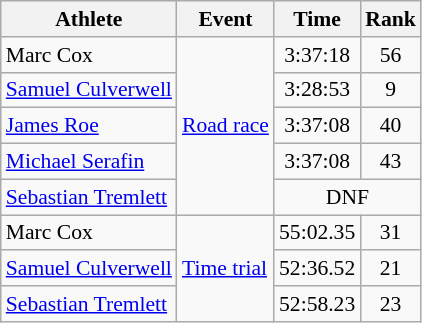<table class=wikitable style="font-size:90%;">
<tr>
<th>Athlete</th>
<th>Event</th>
<th>Time</th>
<th>Rank</th>
</tr>
<tr align=center>
<td align=left>Marc Cox</td>
<td align=left rowspan=5><a href='#'>Road race</a></td>
<td>3:37:18</td>
<td>56</td>
</tr>
<tr align=center>
<td align=left><a href='#'>Samuel Culverwell</a></td>
<td>3:28:53</td>
<td>9</td>
</tr>
<tr align=center>
<td align=left><a href='#'>James Roe</a></td>
<td>3:37:08</td>
<td>40</td>
</tr>
<tr align=center>
<td align=left><a href='#'>Michael Serafin</a></td>
<td>3:37:08</td>
<td>43</td>
</tr>
<tr align=center>
<td align=left><a href='#'>Sebastian Tremlett</a></td>
<td colspan=2>DNF</td>
</tr>
<tr align=center>
<td align=left>Marc Cox</td>
<td align=left rowspan=3><a href='#'>Time trial</a></td>
<td>55:02.35</td>
<td>31</td>
</tr>
<tr align=center>
<td align=left><a href='#'>Samuel Culverwell</a></td>
<td>52:36.52</td>
<td>21</td>
</tr>
<tr align=center>
<td align=left><a href='#'>Sebastian Tremlett</a></td>
<td>52:58.23</td>
<td>23</td>
</tr>
</table>
